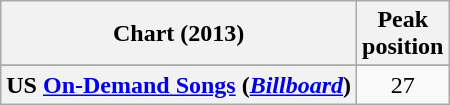<table class="wikitable sortable plainrowheaders" style="text-align:center">
<tr>
<th scope="col">Chart (2013)</th>
<th scope="col">Peak<br>position</th>
</tr>
<tr>
</tr>
<tr>
</tr>
<tr>
<th scope="row">US <a href='#'>On-Demand Songs</a> (<em><a href='#'>Billboard</a></em>)</th>
<td align="center">27</td>
</tr>
</table>
